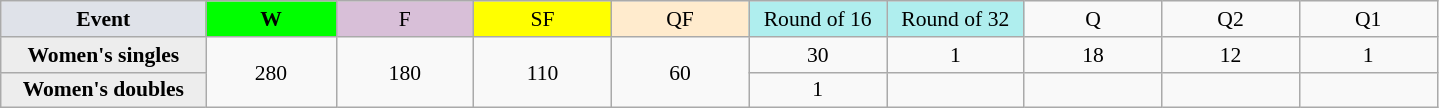<table class=wikitable style=font-size:90%;text-align:center>
<tr>
<td style="width:130px; background:#dfe2e9;"><strong>Event</strong></td>
<td style="width:80px; background:lime;"><strong>W</strong></td>
<td style="width:85px; background:thistle;">F</td>
<td style="width:85px; background:#ff0;">SF</td>
<td style="width:85px; background:#ffebcd;">QF</td>
<td style="width:85px; background:#afeeee;">Round of 16</td>
<td style="width:85px; background:#afeeee;">Round of 32</td>
<td width=85>Q</td>
<td width=85>Q2</td>
<td width=85>Q1</td>
</tr>
<tr>
<th style="background:#ededed;">Women's singles</th>
<td rowspan=2>280</td>
<td rowspan=2>180</td>
<td rowspan=2>110</td>
<td rowspan=2>60</td>
<td>30</td>
<td>1</td>
<td>18</td>
<td>12</td>
<td>1</td>
</tr>
<tr>
<th style="background:#ededed;">Women's doubles</th>
<td>1</td>
<td></td>
<td></td>
<td></td>
<td></td>
</tr>
</table>
